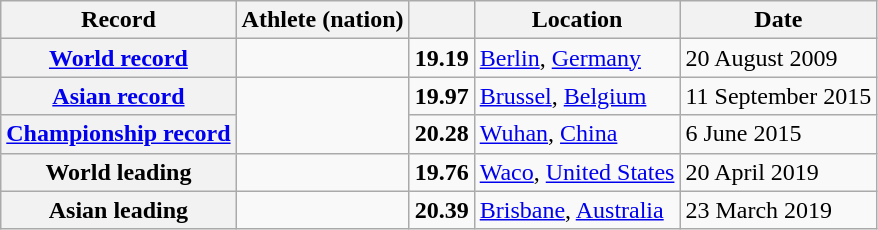<table class="wikitable">
<tr>
<th scope="col">Record</th>
<th scope="col">Athlete (nation)</th>
<th scope="col"></th>
<th scope="col">Location</th>
<th scope="col">Date</th>
</tr>
<tr>
<th scope="row"><a href='#'>World record</a></th>
<td></td>
<td align="center"><strong>19.19</strong></td>
<td><a href='#'>Berlin</a>, <a href='#'>Germany</a></td>
<td>20 August 2009</td>
</tr>
<tr>
<th scope="row"><a href='#'>Asian record</a></th>
<td rowspan="2"></td>
<td align="center"><strong>19.97</strong></td>
<td><a href='#'>Brussel</a>, <a href='#'>Belgium</a></td>
<td>11 September 2015</td>
</tr>
<tr>
<th><a href='#'>Championship record</a></th>
<td align="center"><strong>20.28</strong></td>
<td><a href='#'>Wuhan</a>, <a href='#'>China</a></td>
<td>6 June 2015</td>
</tr>
<tr>
<th scope="row">World leading</th>
<td></td>
<td align="center"><strong>19.76</strong></td>
<td><a href='#'>Waco</a>, <a href='#'>United States</a></td>
<td>20 April 2019</td>
</tr>
<tr>
<th scope="row">Asian leading</th>
<td></td>
<td align="center"><strong>20.39</strong></td>
<td><a href='#'>Brisbane</a>, <a href='#'>Australia</a></td>
<td>23 March 2019</td>
</tr>
</table>
